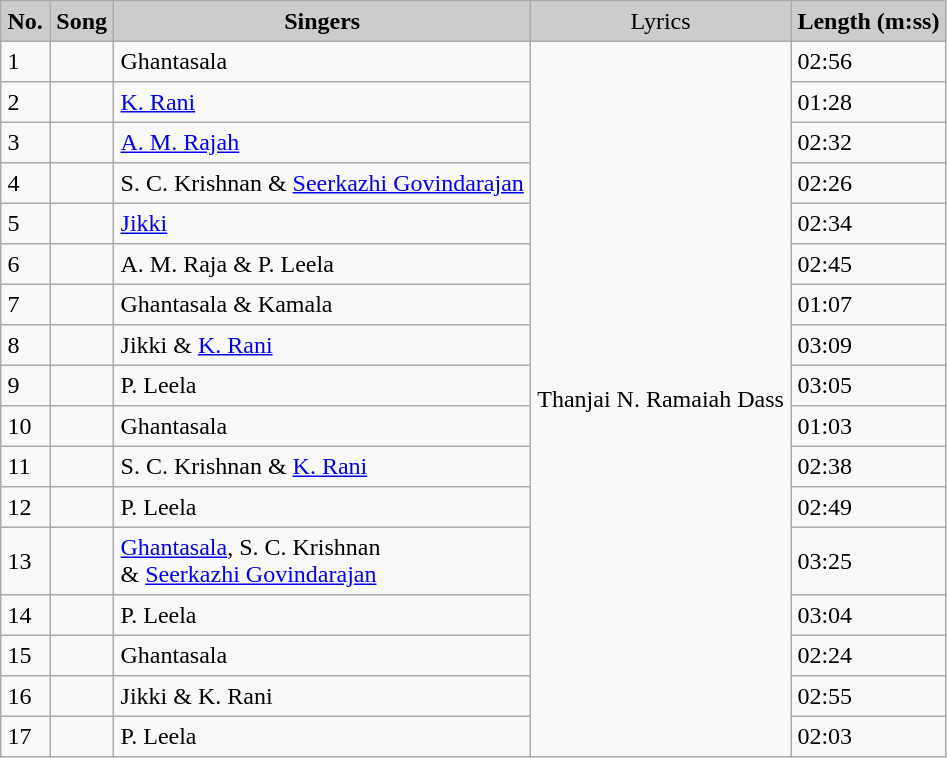<table border="2" cellpadding="4" cellspacing="0" style="margin: 1em 1em 1em 0; background: #f9f9f9; border: 1px #aaa solid; border-collapse: collapse; font-size: 100%;">
<tr bgcolor="#CCCCCF" align="center">
<td><strong>No.</strong></td>
<td><strong>Song</strong></td>
<td><strong>Singers</strong></td>
<td>Lyrics</td>
<td><strong>Length (m:ss)</strong></td>
</tr>
<tr>
<td>1</td>
<td></td>
<td>Ghantasala</td>
<td rowspan=18>Thanjai N. Ramaiah Dass</td>
<td>02:56</td>
</tr>
<tr>
<td>2</td>
<td></td>
<td><a href='#'>K. Rani</a></td>
<td>01:28</td>
</tr>
<tr>
<td>3</td>
<td></td>
<td><a href='#'>A. M. Rajah</a></td>
<td>02:32</td>
</tr>
<tr>
<td>4</td>
<td></td>
<td>S. C. Krishnan & <a href='#'>Seerkazhi Govindarajan</a></td>
<td>02:26</td>
</tr>
<tr>
<td>5</td>
<td></td>
<td><a href='#'>Jikki</a></td>
<td>02:34</td>
</tr>
<tr>
<td>6</td>
<td></td>
<td>A. M. Raja & P. Leela</td>
<td>02:45</td>
</tr>
<tr>
<td>7</td>
<td></td>
<td>Ghantasala & Kamala</td>
<td>01:07</td>
</tr>
<tr>
<td>8</td>
<td></td>
<td>Jikki & <a href='#'>K. Rani</a></td>
<td>03:09</td>
</tr>
<tr>
<td>9</td>
<td></td>
<td>P. Leela</td>
<td>03:05</td>
</tr>
<tr>
<td>10</td>
<td></td>
<td>Ghantasala</td>
<td>01:03</td>
</tr>
<tr>
<td>11</td>
<td></td>
<td>S. C. Krishnan & <a href='#'>K. Rani</a></td>
<td>02:38</td>
</tr>
<tr>
<td>12</td>
<td></td>
<td>P. Leela</td>
<td>02:49</td>
</tr>
<tr>
<td>13</td>
<td></td>
<td><a href='#'>Ghantasala</a>, S. C. Krishnan<br>& <a href='#'>Seerkazhi Govindarajan</a></td>
<td>03:25</td>
</tr>
<tr>
<td>14</td>
<td></td>
<td>P. Leela</td>
<td>03:04</td>
</tr>
<tr>
<td>15</td>
<td></td>
<td>Ghantasala</td>
<td>02:24</td>
</tr>
<tr>
<td>16</td>
<td></td>
<td>Jikki & K. Rani</td>
<td>02:55</td>
</tr>
<tr>
<td>17</td>
<td></td>
<td>P. Leela</td>
<td>02:03</td>
</tr>
</table>
